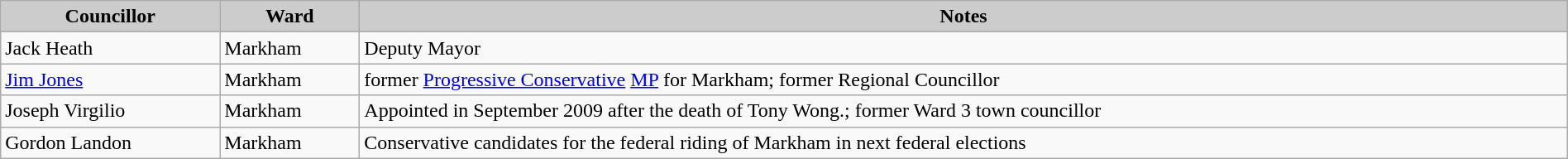<table class="wikitable" width=100%>
<tr>
<th style="background:#cccccc;"><strong>Councillor</strong></th>
<th style="background:#cccccc;"><strong>Ward</strong></th>
<th style="background:#cccccc;"><strong>Notes</strong></th>
</tr>
<tr>
<td>Jack Heath</td>
<td>Markham</td>
<td>Deputy Mayor</td>
</tr>
<tr>
<td><a href='#'>Jim Jones</a></td>
<td>Markham</td>
<td>former <a href='#'>Progressive Conservative</a> <a href='#'>MP</a> for Markham; former Regional Councillor</td>
</tr>
<tr>
<td>Joseph Virgilio</td>
<td>Markham</td>
<td>Appointed in September 2009 after the death of Tony Wong.; former Ward 3 town councillor</td>
</tr>
<tr>
<td>Gordon Landon</td>
<td>Markham</td>
<td>Conservative candidates for the federal riding of Markham in next federal elections</td>
</tr>
</table>
